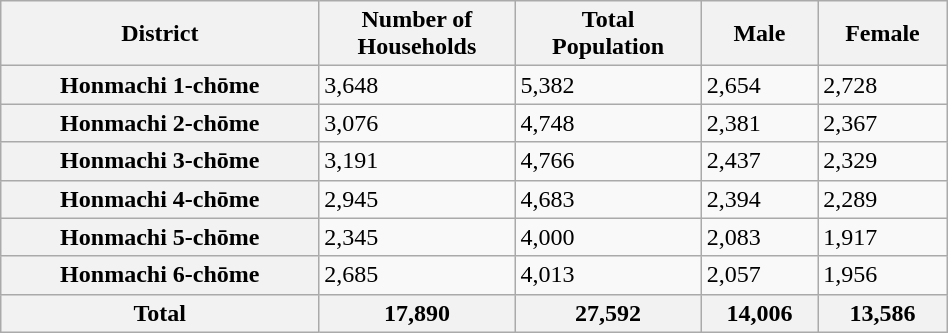<table class="sortable wikitable" style="width:50%" style="text-align:right">
<tr>
<th>District</th>
<th>Number of<br>Households</th>
<th>Total<br>Population</th>
<th>Male</th>
<th>Female</th>
</tr>
<tr>
<th>Honmachi 1-chōme</th>
<td>3,648</td>
<td>5,382</td>
<td>2,654</td>
<td>2,728</td>
</tr>
<tr>
<th>Honmachi 2-chōme</th>
<td>3,076</td>
<td>4,748</td>
<td>2,381</td>
<td>2,367</td>
</tr>
<tr>
<th>Honmachi 3-chōme</th>
<td>3,191</td>
<td>4,766</td>
<td>2,437</td>
<td>2,329</td>
</tr>
<tr>
<th>Honmachi 4-chōme</th>
<td>2,945</td>
<td>4,683</td>
<td>2,394</td>
<td>2,289</td>
</tr>
<tr>
<th>Honmachi 5-chōme</th>
<td>2,345</td>
<td>4,000</td>
<td>2,083</td>
<td>1,917</td>
</tr>
<tr>
<th>Honmachi 6-chōme</th>
<td>2,685</td>
<td>4,013</td>
<td>2,057</td>
<td>1,956</td>
</tr>
<tr>
<th>Total</th>
<th>17,890</th>
<th>27,592</th>
<th>14,006</th>
<th>13,586</th>
</tr>
</table>
